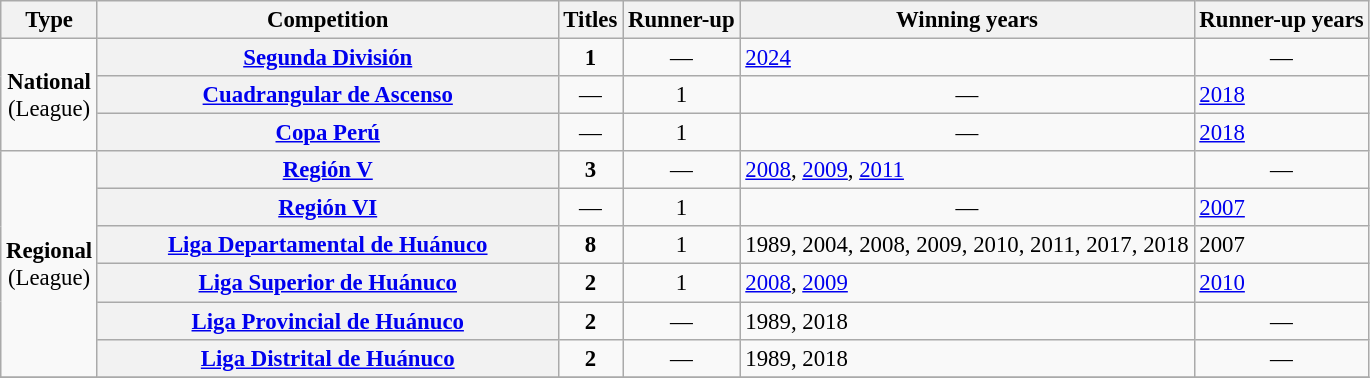<table class="wikitable plainrowheaders" style="font-size:95%; text-align:center;">
<tr>
<th>Type</th>
<th width=300px>Competition</th>
<th>Titles</th>
<th>Runner-up</th>
<th>Winning years</th>
<th>Runner-up years</th>
</tr>
<tr>
<td rowspan="3"><strong>National</strong><br>(League)</td>
<th scope="col"><a href='#'>Segunda División</a></th>
<td><strong>1</strong></td>
<td style="text-align:center;">—</td>
<td align="left"><a href='#'>2024</a></td>
<td style="text-align:center;">—</td>
</tr>
<tr>
<th scope="col"><a href='#'>Cuadrangular de Ascenso</a></th>
<td style="text-align:center;">—</td>
<td>1</td>
<td style="text-align:center;">—</td>
<td align="left"><a href='#'>2018</a></td>
</tr>
<tr>
<th scope=col><a href='#'>Copa Perú</a></th>
<td style="text-align:center;">—</td>
<td>1</td>
<td style="text-align:center;">—</td>
<td align="left"><a href='#'>2018</a></td>
</tr>
<tr>
<td rowspan=6><strong>Regional</strong><br>(League)</td>
<th scope=col><a href='#'>Región V</a></th>
<td><strong>3</strong></td>
<td style="text-align:center;">—</td>
<td align="left"><a href='#'>2008</a>, <a href='#'>2009</a>, <a href='#'>2011</a></td>
<td style="text-align:center;">—</td>
</tr>
<tr>
<th scope=col><a href='#'>Región VI</a></th>
<td style="text-align:center;">—</td>
<td>1</td>
<td style="text-align:center;">—</td>
<td align="left"><a href='#'>2007</a></td>
</tr>
<tr>
<th scope=col><a href='#'>Liga Departamental de Huánuco</a></th>
<td><strong>8</strong></td>
<td>1</td>
<td align="left">1989, 2004, 2008, 2009, 2010, 2011, 2017, 2018</td>
<td align="left">2007</td>
</tr>
<tr>
<th scope=col><a href='#'>Liga Superior de Huánuco</a></th>
<td><strong>2</strong></td>
<td>1</td>
<td align="left"><a href='#'>2008</a>, <a href='#'>2009</a></td>
<td align="left"><a href='#'>2010</a></td>
</tr>
<tr>
<th scope=col><a href='#'>Liga Provincial de Huánuco</a></th>
<td><strong>2</strong></td>
<td style="text-align:center;">—</td>
<td align="left">1989, 2018</td>
<td style="text-align:center;">—</td>
</tr>
<tr>
<th scope=col><a href='#'>Liga Distrital de Huánuco</a></th>
<td><strong>2</strong></td>
<td style="text-align:center;">—</td>
<td align="left">1989, 2018</td>
<td style="text-align:center;">—</td>
</tr>
<tr>
</tr>
</table>
